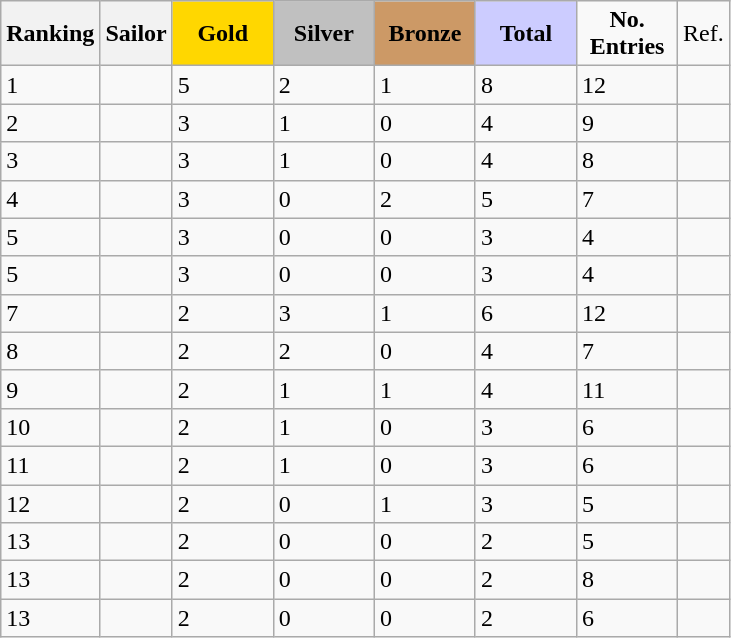<table class="wikitable sortable">
<tr>
<th align=center><strong>Ranking</strong></th>
<th align=center><strong>Sailor</strong></th>
<td style="background:gold; width:60px; text-align:center;"><strong>Gold</strong></td>
<td style="background:silver; width:60px; text-align:center;"><strong>Silver</strong></td>
<td style="background:#c96; width:60px; text-align:center;"><strong>Bronze</strong></td>
<td style="background:#ccf; width:60px; text-align:center;"><strong>Total</strong></td>
<td style="width:60px; text-align:center;"><strong>No. Entries</strong></td>
<td>Ref.</td>
</tr>
<tr>
<td>1</td>
<td></td>
<td>5</td>
<td>2</td>
<td>1</td>
<td>8</td>
<td>12</td>
<td></td>
</tr>
<tr>
<td>2</td>
<td></td>
<td>3</td>
<td>1</td>
<td>0</td>
<td>4</td>
<td>9</td>
<td></td>
</tr>
<tr>
<td>3</td>
<td></td>
<td>3</td>
<td>1</td>
<td>0</td>
<td>4</td>
<td>8</td>
<td></td>
</tr>
<tr>
<td>4</td>
<td></td>
<td>3</td>
<td>0</td>
<td>2</td>
<td>5</td>
<td>7</td>
<td></td>
</tr>
<tr>
<td>5</td>
<td></td>
<td>3</td>
<td>0</td>
<td>0</td>
<td>3</td>
<td>4</td>
<td></td>
</tr>
<tr>
<td>5</td>
<td></td>
<td>3</td>
<td>0</td>
<td>0</td>
<td>3</td>
<td>4</td>
<td></td>
</tr>
<tr>
<td>7</td>
<td></td>
<td>2</td>
<td>3</td>
<td>1</td>
<td>6</td>
<td>12</td>
<td></td>
</tr>
<tr>
<td>8</td>
<td></td>
<td>2</td>
<td>2</td>
<td>0</td>
<td>4</td>
<td>7</td>
<td></td>
</tr>
<tr>
<td>9</td>
<td></td>
<td>2</td>
<td>1</td>
<td>1</td>
<td>4</td>
<td>11</td>
<td></td>
</tr>
<tr>
<td>10</td>
<td></td>
<td>2</td>
<td>1</td>
<td>0</td>
<td>3</td>
<td>6</td>
<td></td>
</tr>
<tr>
<td>11</td>
<td></td>
<td>2</td>
<td>1</td>
<td>0</td>
<td>3</td>
<td>6</td>
<td></td>
</tr>
<tr>
<td>12</td>
<td></td>
<td>2</td>
<td>0</td>
<td>1</td>
<td>3</td>
<td>5</td>
<td></td>
</tr>
<tr>
<td>13</td>
<td></td>
<td>2</td>
<td>0</td>
<td>0</td>
<td>2</td>
<td>5</td>
<td></td>
</tr>
<tr>
<td>13</td>
<td></td>
<td>2</td>
<td>0</td>
<td>0</td>
<td>2</td>
<td>8</td>
<td></td>
</tr>
<tr>
<td>13</td>
<td></td>
<td>2</td>
<td>0</td>
<td>0</td>
<td>2</td>
<td>6</td>
<td></td>
</tr>
</table>
